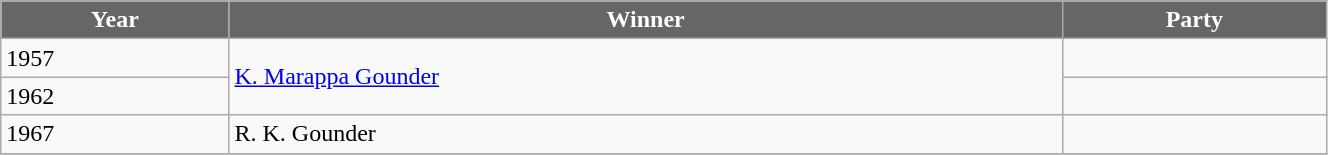<table class="wikitable sortable" width="70%">
<tr>
<th style="background-color:#666666; color:white">Year</th>
<th style="background-color:#666666; color:white">Winner</th>
<th style="background-color:#666666; color:white" colspan="2">Party</th>
</tr>
<tr>
<td>1957</td>
<td rowspan=2><a href='#'>K. Marappa Gounder</a></td>
<td></td>
</tr>
<tr>
<td>1962</td>
</tr>
<tr>
<td>1967</td>
<td>R. K. Gounder</td>
<td></td>
</tr>
<tr>
</tr>
</table>
